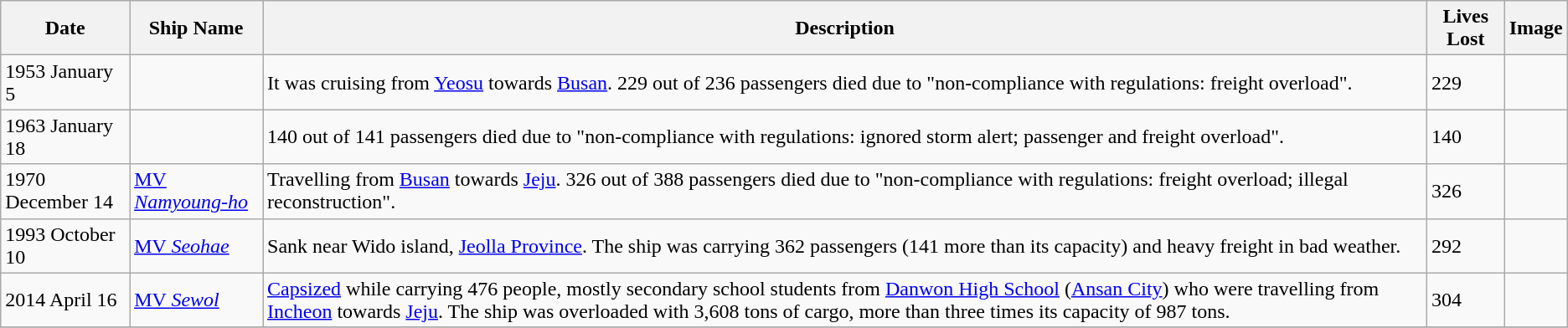<table class="wikitable sortable">
<tr>
<th>Date</th>
<th>Ship Name</th>
<th class="unsortable">Description</th>
<th>Lives Lost</th>
<th class="unsortable">Image</th>
</tr>
<tr>
<td>1953 January 5</td>
<td></td>
<td>It was cruising from <a href='#'>Yeosu</a> towards <a href='#'>Busan</a>. 229 out of 236 passengers died due to "non-compliance with regulations: freight overload".</td>
<td>229</td>
<td></td>
</tr>
<tr>
<td>1963 January 18</td>
<td></td>
<td>140 out of 141 passengers died due to "non-compliance with regulations: ignored storm alert; passenger and freight overload".</td>
<td>140</td>
<td></td>
</tr>
<tr>
<td>1970 December 14</td>
<td><a href='#'>MV <em>Namyoung-ho</em></a></td>
<td>Travelling from <a href='#'>Busan</a> towards <a href='#'>Jeju</a>. 326 out of 388 passengers died due to "non-compliance with regulations: freight overload; illegal reconstruction".</td>
<td>326</td>
<td></td>
</tr>
<tr>
<td>1993 October 10</td>
<td><a href='#'>MV <em>Seohae</em></a></td>
<td>Sank near Wido island, <a href='#'>Jeolla Province</a>. The ship was carrying 362 passengers (141 more than its capacity) and heavy freight in bad weather.</td>
<td>292</td>
<td></td>
</tr>
<tr>
<td>2014 April 16</td>
<td><a href='#'>MV <em>Sewol</em></a></td>
<td><a href='#'>Capsized</a> while carrying 476 people, mostly secondary school students from <a href='#'>Danwon High School</a> (<a href='#'>Ansan City</a>) who were travelling from <a href='#'>Incheon</a> towards <a href='#'>Jeju</a>. The ship was overloaded with 3,608 tons of cargo, more than three times its capacity of 987 tons.</td>
<td>304</td>
<td></td>
</tr>
<tr>
</tr>
</table>
